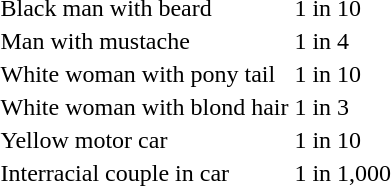<table>
<tr>
<td>Black man with beard</td>
<td>1 in 10</td>
</tr>
<tr>
<td>Man with mustache</td>
<td>1 in 4</td>
</tr>
<tr>
<td>White woman with pony tail</td>
<td>1 in 10</td>
</tr>
<tr>
<td>White woman with blond hair</td>
<td>1 in 3</td>
</tr>
<tr>
<td>Yellow motor car</td>
<td>1 in 10</td>
</tr>
<tr>
<td>Interracial couple in car</td>
<td>1 in 1,000</td>
</tr>
<tr>
</tr>
</table>
